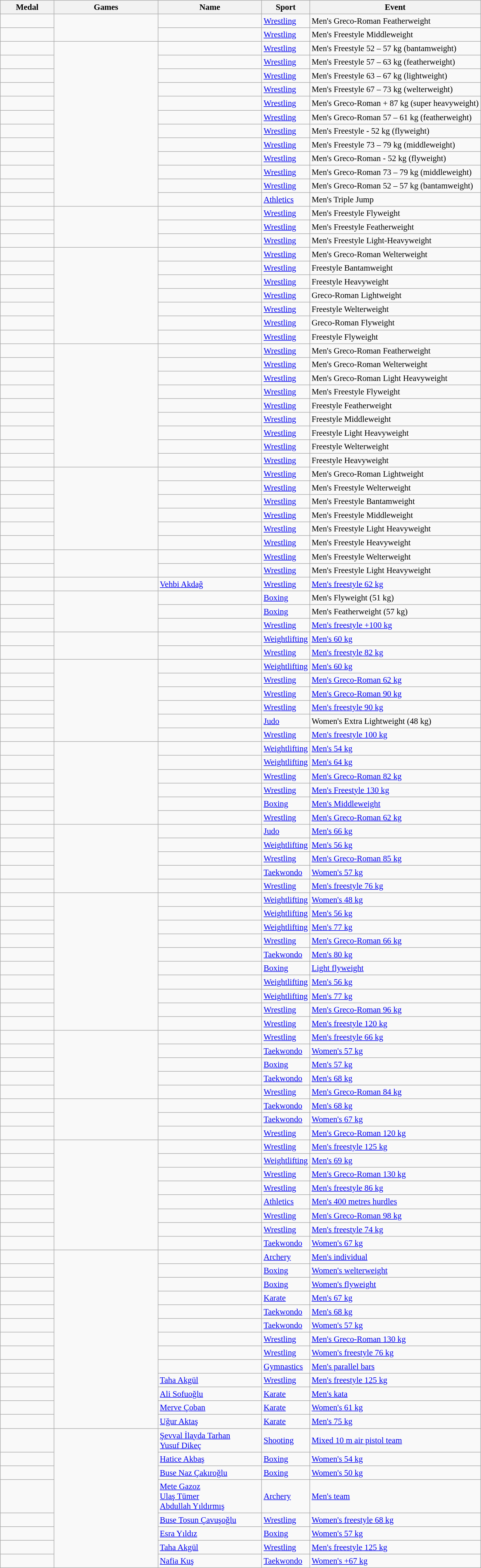<table class="wikitable sortable" style="font-size: 95%;">
<tr>
<th style="width:6em">Medal</th>
<th style="width:12em">Games</th>
<th style="width:12em">Name</th>
<th>Sport</th>
<th>Event</th>
</tr>
<tr>
<td></td>
<td rowspan="2"> </td>
<td></td>
<td> <a href='#'>Wrestling</a></td>
<td>Men's Greco-Roman Featherweight</td>
</tr>
<tr>
<td></td>
<td></td>
<td> <a href='#'>Wrestling</a></td>
<td>Men's Freestyle Middleweight</td>
</tr>
<tr>
<td></td>
<td rowspan="12"> </td>
<td></td>
<td> <a href='#'>Wrestling</a></td>
<td>Men's Freestyle 52 – 57 kg (bantamweight)</td>
</tr>
<tr>
<td></td>
<td></td>
<td> <a href='#'>Wrestling</a></td>
<td>Men's Freestyle 57 – 63 kg (featherweight)</td>
</tr>
<tr>
<td></td>
<td></td>
<td> <a href='#'>Wrestling</a></td>
<td>Men's Freestyle 63 – 67 kg (lightweight)</td>
</tr>
<tr>
<td></td>
<td></td>
<td> <a href='#'>Wrestling</a></td>
<td>Men's Freestyle 67 – 73 kg (welterweight)</td>
</tr>
<tr>
<td></td>
<td></td>
<td> <a href='#'>Wrestling</a></td>
<td>Men's Greco-Roman + 87 kg (super heavyweight)</td>
</tr>
<tr>
<td></td>
<td></td>
<td> <a href='#'>Wrestling</a></td>
<td>Men's Greco-Roman 57 – 61 kg (featherweight)</td>
</tr>
<tr>
<td></td>
<td></td>
<td> <a href='#'>Wrestling</a></td>
<td>Men's Freestyle - 52 kg (flyweight)</td>
</tr>
<tr>
<td></td>
<td></td>
<td> <a href='#'>Wrestling</a></td>
<td>Men's Freestyle 73 – 79 kg (middleweight)</td>
</tr>
<tr>
<td></td>
<td></td>
<td> <a href='#'>Wrestling</a></td>
<td>Men's Greco-Roman - 52 kg (flyweight)</td>
</tr>
<tr>
<td></td>
<td></td>
<td> <a href='#'>Wrestling</a></td>
<td>Men's Greco-Roman 73 – 79 kg (middleweight)</td>
</tr>
<tr>
<td></td>
<td></td>
<td> <a href='#'>Wrestling</a></td>
<td>Men's Greco-Roman 52 – 57 kg (bantamweight)</td>
</tr>
<tr>
<td></td>
<td></td>
<td> <a href='#'>Athletics</a></td>
<td>Men's Triple Jump</td>
</tr>
<tr>
<td></td>
<td rowspan="3"> </td>
<td></td>
<td> <a href='#'>Wrestling</a></td>
<td>Men's Freestyle Flyweight</td>
</tr>
<tr>
<td></td>
<td></td>
<td> <a href='#'>Wrestling</a></td>
<td>Men's Freestyle Featherweight</td>
</tr>
<tr>
<td></td>
<td></td>
<td> <a href='#'>Wrestling</a></td>
<td>Men's Freestyle Light-Heavyweight</td>
</tr>
<tr>
<td></td>
<td rowspan="7"> </td>
<td></td>
<td> <a href='#'>Wrestling</a></td>
<td>Men's Greco-Roman Welterweight</td>
</tr>
<tr>
<td></td>
<td></td>
<td> <a href='#'>Wrestling</a></td>
<td>Freestyle Bantamweight</td>
</tr>
<tr>
<td></td>
<td></td>
<td> <a href='#'>Wrestling</a></td>
<td>Freestyle Heavyweight</td>
</tr>
<tr>
<td></td>
<td></td>
<td> <a href='#'>Wrestling</a></td>
<td>Greco-Roman Lightweight</td>
</tr>
<tr>
<td></td>
<td></td>
<td> <a href='#'>Wrestling</a></td>
<td>Freestyle Welterweight</td>
</tr>
<tr>
<td></td>
<td></td>
<td> <a href='#'>Wrestling</a></td>
<td>Greco-Roman Flyweight</td>
</tr>
<tr>
<td></td>
<td></td>
<td> <a href='#'>Wrestling</a></td>
<td>Freestyle Flyweight</td>
</tr>
<tr>
<td></td>
<td rowspan="9"> </td>
<td></td>
<td> <a href='#'>Wrestling</a></td>
<td>Men's Greco-Roman Featherweight</td>
</tr>
<tr>
<td></td>
<td></td>
<td> <a href='#'>Wrestling</a></td>
<td>Men's Greco-Roman Welterweight</td>
</tr>
<tr>
<td></td>
<td></td>
<td> <a href='#'>Wrestling</a></td>
<td>Men's Greco-Roman Light Heavyweight</td>
</tr>
<tr>
<td></td>
<td></td>
<td> <a href='#'>Wrestling</a></td>
<td>Men's Freestyle Flyweight</td>
</tr>
<tr>
<td></td>
<td></td>
<td> <a href='#'>Wrestling</a></td>
<td>Freestyle Featherweight</td>
</tr>
<tr>
<td></td>
<td></td>
<td> <a href='#'>Wrestling</a></td>
<td>Freestyle Middleweight</td>
</tr>
<tr>
<td></td>
<td></td>
<td> <a href='#'>Wrestling</a></td>
<td>Freestyle Light Heavyweight</td>
</tr>
<tr>
<td></td>
<td></td>
<td> <a href='#'>Wrestling</a></td>
<td>Freestyle Welterweight</td>
</tr>
<tr>
<td></td>
<td></td>
<td> <a href='#'>Wrestling</a></td>
<td>Freestyle Heavyweight</td>
</tr>
<tr>
<td></td>
<td rowspan="6"> </td>
<td></td>
<td> <a href='#'>Wrestling</a></td>
<td>Men's Greco-Roman Lightweight</td>
</tr>
<tr>
<td></td>
<td></td>
<td> <a href='#'>Wrestling</a></td>
<td>Men's Freestyle Welterweight</td>
</tr>
<tr>
<td></td>
<td></td>
<td> <a href='#'>Wrestling</a></td>
<td>Men's Freestyle Bantamweight</td>
</tr>
<tr>
<td></td>
<td></td>
<td> <a href='#'>Wrestling</a></td>
<td>Men's Freestyle Middleweight</td>
</tr>
<tr>
<td></td>
<td></td>
<td> <a href='#'>Wrestling</a></td>
<td>Men's Freestyle Light Heavyweight</td>
</tr>
<tr>
<td></td>
<td></td>
<td> <a href='#'>Wrestling</a></td>
<td>Men's Freestyle Heavyweight</td>
</tr>
<tr>
<td></td>
<td rowspan="2"> </td>
<td></td>
<td> <a href='#'>Wrestling</a></td>
<td>Men's Freestyle Welterweight</td>
</tr>
<tr>
<td></td>
<td></td>
<td> <a href='#'>Wrestling</a></td>
<td>Men's Freestyle Light Heavyweight</td>
</tr>
<tr>
<td></td>
<td rowspan="1"> </td>
<td><a href='#'>Vehbi Akdağ</a></td>
<td> <a href='#'>Wrestling</a></td>
<td><a href='#'>Men's freestyle 62 kg</a></td>
</tr>
<tr>
<td></td>
<td rowspan="3"> </td>
<td></td>
<td> <a href='#'>Boxing</a></td>
<td>Men's Flyweight (51 kg)</td>
</tr>
<tr>
<td></td>
<td></td>
<td> <a href='#'>Boxing</a></td>
<td>Men's Featherweight (57 kg)</td>
</tr>
<tr>
<td></td>
<td></td>
<td> <a href='#'>Wrestling</a></td>
<td><a href='#'>Men's freestyle +100 kg</a></td>
</tr>
<tr>
<td></td>
<td rowspan="2"> </td>
<td></td>
<td> <a href='#'>Weightlifting</a></td>
<td><a href='#'>Men's 60 kg</a></td>
</tr>
<tr>
<td></td>
<td></td>
<td> <a href='#'>Wrestling</a></td>
<td><a href='#'>Men's freestyle 82 kg</a></td>
</tr>
<tr>
<td></td>
<td rowspan="6"> </td>
<td></td>
<td> <a href='#'>Weightlifting</a></td>
<td><a href='#'>Men's 60 kg</a></td>
</tr>
<tr>
<td></td>
<td></td>
<td> <a href='#'>Wrestling</a></td>
<td><a href='#'>Men's Greco-Roman 62 kg</a></td>
</tr>
<tr>
<td></td>
<td></td>
<td> <a href='#'>Wrestling</a></td>
<td><a href='#'>Men's Greco-Roman 90 kg</a></td>
</tr>
<tr>
<td></td>
<td></td>
<td> <a href='#'>Wrestling</a></td>
<td><a href='#'>Men's freestyle 90 kg</a></td>
</tr>
<tr>
<td></td>
<td></td>
<td> <a href='#'>Judo</a></td>
<td>Women's Extra Lightweight (48 kg)</td>
</tr>
<tr>
<td></td>
<td></td>
<td> <a href='#'>Wrestling</a></td>
<td><a href='#'>Men's freestyle 100 kg</a></td>
</tr>
<tr>
<td></td>
<td rowspan="6"> </td>
<td></td>
<td> <a href='#'>Weightlifting</a></td>
<td><a href='#'>Men's 54 kg</a></td>
</tr>
<tr>
<td></td>
<td></td>
<td> <a href='#'>Weightlifting</a></td>
<td><a href='#'>Men's 64 kg</a></td>
</tr>
<tr>
<td></td>
<td></td>
<td> <a href='#'>Wrestling</a></td>
<td><a href='#'>Men's Greco-Roman 82 kg</a></td>
</tr>
<tr>
<td></td>
<td></td>
<td> <a href='#'>Wrestling</a></td>
<td><a href='#'>Men's Freestyle 130 kg</a></td>
</tr>
<tr>
<td></td>
<td></td>
<td> <a href='#'>Boxing</a></td>
<td><a href='#'>Men's Middleweight</a></td>
</tr>
<tr>
<td></td>
<td></td>
<td> <a href='#'>Wrestling</a></td>
<td><a href='#'>Men's Greco-Roman 62 kg</a></td>
</tr>
<tr>
<td></td>
<td rowspan="5"> </td>
<td></td>
<td> <a href='#'>Judo</a></td>
<td><a href='#'>Men's 66 kg</a></td>
</tr>
<tr>
<td></td>
<td></td>
<td> <a href='#'>Weightlifting</a></td>
<td><a href='#'>Men's 56 kg</a></td>
</tr>
<tr>
<td></td>
<td></td>
<td> <a href='#'>Wrestling</a></td>
<td><a href='#'>Men's Greco-Roman 85 kg</a></td>
</tr>
<tr>
<td></td>
<td></td>
<td> <a href='#'>Taekwondo</a></td>
<td><a href='#'>Women's 57 kg</a></td>
</tr>
<tr>
<td></td>
<td></td>
<td> <a href='#'>Wrestling</a></td>
<td><a href='#'>Men's freestyle 76 kg</a></td>
</tr>
<tr>
<td></td>
<td rowspan="10"> </td>
<td></td>
<td> <a href='#'>Weightlifting</a></td>
<td><a href='#'>Women's 48 kg</a></td>
</tr>
<tr>
<td></td>
<td></td>
<td> <a href='#'>Weightlifting</a></td>
<td><a href='#'>Men's 56 kg</a></td>
</tr>
<tr>
<td></td>
<td></td>
<td> <a href='#'>Weightlifting</a></td>
<td><a href='#'>Men's 77 kg</a></td>
</tr>
<tr>
<td></td>
<td></td>
<td> <a href='#'>Wrestling</a></td>
<td><a href='#'>Men's Greco-Roman 66 kg</a></td>
</tr>
<tr>
<td></td>
<td></td>
<td> <a href='#'>Taekwondo</a></td>
<td><a href='#'>Men's 80 kg</a></td>
</tr>
<tr>
<td></td>
<td></td>
<td> <a href='#'>Boxing</a></td>
<td><a href='#'>Light flyweight</a></td>
</tr>
<tr>
<td></td>
<td></td>
<td> <a href='#'>Weightlifting</a></td>
<td><a href='#'>Men's 56 kg</a></td>
</tr>
<tr>
<td></td>
<td></td>
<td> <a href='#'>Weightlifting</a></td>
<td><a href='#'>Men's 77 kg</a></td>
</tr>
<tr>
<td></td>
<td></td>
<td> <a href='#'>Wrestling</a></td>
<td><a href='#'>Men's Greco-Roman 96 kg</a></td>
</tr>
<tr>
<td></td>
<td></td>
<td> <a href='#'>Wrestling</a></td>
<td><a href='#'>Men's freestyle 120 kg</a></td>
</tr>
<tr>
<td></td>
<td rowspan="5"> </td>
<td></td>
<td> <a href='#'>Wrestling</a></td>
<td><a href='#'>Men's freestyle 66 kg</a></td>
</tr>
<tr>
<td></td>
<td></td>
<td> <a href='#'>Taekwondo</a></td>
<td><a href='#'>Women's 57 kg</a></td>
</tr>
<tr>
<td></td>
<td></td>
<td> <a href='#'>Boxing</a></td>
<td><a href='#'>Men's 57 kg</a></td>
</tr>
<tr>
<td></td>
<td></td>
<td> <a href='#'>Taekwondo</a></td>
<td><a href='#'>Men's 68 kg</a></td>
</tr>
<tr>
<td></td>
<td></td>
<td> <a href='#'>Wrestling</a></td>
<td><a href='#'>Men's Greco-Roman 84 kg</a></td>
</tr>
<tr>
<td></td>
<td rowspan="3"> </td>
<td></td>
<td> <a href='#'>Taekwondo</a></td>
<td><a href='#'>Men's 68 kg</a></td>
</tr>
<tr>
<td></td>
<td></td>
<td> <a href='#'>Taekwondo</a></td>
<td><a href='#'>Women's 67 kg</a></td>
</tr>
<tr>
<td></td>
<td></td>
<td> <a href='#'>Wrestling</a></td>
<td><a href='#'>Men's Greco-Roman 120 kg</a></td>
</tr>
<tr>
<td></td>
<td rowspan="8"> </td>
<td></td>
<td> <a href='#'>Wrestling</a></td>
<td><a href='#'>Men's freestyle 125 kg</a></td>
</tr>
<tr>
<td></td>
<td></td>
<td> <a href='#'>Weightlifting</a></td>
<td><a href='#'>Men's 69 kg</a></td>
</tr>
<tr>
<td></td>
<td></td>
<td> <a href='#'>Wrestling</a></td>
<td><a href='#'>Men's Greco-Roman 130 kg</a></td>
</tr>
<tr>
<td></td>
<td></td>
<td> <a href='#'>Wrestling</a></td>
<td><a href='#'>Men's freestyle 86 kg</a></td>
</tr>
<tr>
<td></td>
<td></td>
<td> <a href='#'>Athletics</a></td>
<td><a href='#'>Men's 400 metres hurdles</a></td>
</tr>
<tr>
<td></td>
<td></td>
<td> <a href='#'>Wrestling</a></td>
<td><a href='#'>Men's Greco-Roman 98 kg</a></td>
</tr>
<tr>
<td></td>
<td></td>
<td> <a href='#'>Wrestling</a></td>
<td><a href='#'>Men's freestyle 74 kg</a></td>
</tr>
<tr>
<td></td>
<td></td>
<td> <a href='#'>Taekwondo</a></td>
<td><a href='#'>Women's 67 kg</a></td>
</tr>
<tr>
<td></td>
<td rowspan="13"> </td>
<td></td>
<td> <a href='#'>Archery</a></td>
<td><a href='#'>Men's individual</a></td>
</tr>
<tr>
<td></td>
<td></td>
<td> <a href='#'>Boxing</a></td>
<td><a href='#'>Women's welterweight</a></td>
</tr>
<tr>
<td></td>
<td></td>
<td> <a href='#'>Boxing</a></td>
<td><a href='#'>Women's flyweight</a></td>
</tr>
<tr>
<td></td>
<td></td>
<td> <a href='#'>Karate</a></td>
<td><a href='#'>Men's 67 kg</a></td>
</tr>
<tr>
<td></td>
<td></td>
<td> <a href='#'>Taekwondo</a></td>
<td><a href='#'>Men's 68 kg</a></td>
</tr>
<tr>
<td></td>
<td></td>
<td> <a href='#'>Taekwondo</a></td>
<td><a href='#'>Women's 57 kg</a></td>
</tr>
<tr>
<td></td>
<td></td>
<td> <a href='#'>Wrestling</a></td>
<td><a href='#'>Men's Greco-Roman 130 kg</a></td>
</tr>
<tr>
<td></td>
<td></td>
<td> <a href='#'>Wrestling</a></td>
<td><a href='#'>Women's freestyle 76 kg</a></td>
</tr>
<tr>
<td></td>
<td></td>
<td> <a href='#'>Gymnastics</a></td>
<td><a href='#'>Men's parallel bars</a></td>
</tr>
<tr>
<td></td>
<td><a href='#'>Taha Akgül</a></td>
<td> <a href='#'>Wrestling</a></td>
<td><a href='#'>Men's freestyle 125 kg</a></td>
</tr>
<tr>
<td></td>
<td><a href='#'>Ali Sofuoğlu</a></td>
<td> <a href='#'>Karate</a></td>
<td><a href='#'>Men's kata</a></td>
</tr>
<tr>
<td></td>
<td><a href='#'>Merve Çoban</a></td>
<td> <a href='#'>Karate</a></td>
<td><a href='#'>Women's 61 kg</a></td>
</tr>
<tr>
<td></td>
<td><a href='#'>Uğur Aktaş</a></td>
<td> <a href='#'>Karate</a></td>
<td><a href='#'>Men's 75 kg</a></td>
</tr>
<tr>
<td></td>
<td rowspan="8"> </td>
<td><a href='#'>Şevval İlayda Tarhan</a><br><a href='#'>Yusuf Dikeç</a></td>
<td> <a href='#'>Shooting</a></td>
<td><a href='#'>Mixed 10 m air pistol team</a></td>
</tr>
<tr>
<td></td>
<td><a href='#'>Hatice Akbaş</a></td>
<td> <a href='#'>Boxing</a></td>
<td><a href='#'> Women's 54 kg</a></td>
</tr>
<tr>
<td></td>
<td><a href='#'>Buse Naz Çakıroğlu</a></td>
<td> <a href='#'>Boxing</a></td>
<td><a href='#'> Women's 50 kg</a></td>
</tr>
<tr>
<td></td>
<td><a href='#'>Mete Gazoz</a><br><a href='#'>Ulaş Tümer</a><br><a href='#'>Abdullah Yıldırmış</a></td>
<td> <a href='#'>Archery</a></td>
<td><a href='#'> Men's team</a></td>
</tr>
<tr>
<td></td>
<td><a href='#'>Buse Tosun Çavuşoğlu</a></td>
<td> <a href='#'>Wrestling</a></td>
<td><a href='#'> Women's freestyle 68 kg</a></td>
</tr>
<tr>
<td></td>
<td><a href='#'>Esra Yıldız</a></td>
<td> <a href='#'>Boxing</a></td>
<td><a href='#'> Women's 57 kg</a></td>
</tr>
<tr>
<td></td>
<td><a href='#'>Taha Akgül</a></td>
<td> <a href='#'>Wrestling</a></td>
<td><a href='#'> Men's freestyle 125 kg</a></td>
</tr>
<tr>
<td></td>
<td><a href='#'>Nafia Kuş</a></td>
<td> <a href='#'>Taekwondo</a></td>
<td><a href='#'> Women's +67 kg</a></td>
</tr>
</table>
